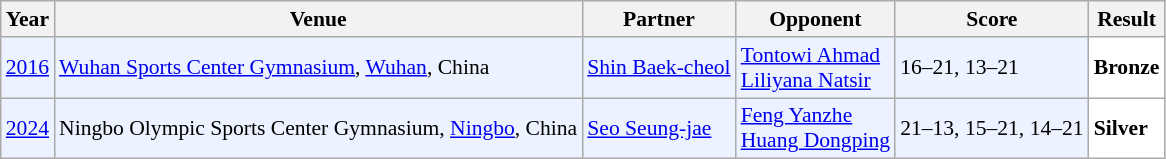<table class="sortable wikitable" style="font-size: 90%;">
<tr>
<th>Year</th>
<th>Venue</th>
<th>Partner</th>
<th>Opponent</th>
<th>Score</th>
<th>Result</th>
</tr>
<tr style="background:#ECF2FF">
<td align="center"><a href='#'>2016</a></td>
<td align="left"><a href='#'>Wuhan Sports Center Gymnasium</a>, <a href='#'>Wuhan</a>, China</td>
<td align="left"> <a href='#'>Shin Baek-cheol</a></td>
<td align="left"> <a href='#'>Tontowi Ahmad</a><br> <a href='#'>Liliyana Natsir</a></td>
<td align="left">16–21, 13–21</td>
<td style="text-align:left; background:white"> <strong>Bronze</strong></td>
</tr>
<tr style="background:#ECF2FF">
<td align="center"><a href='#'>2024</a></td>
<td align="left">Ningbo Olympic Sports Center Gymnasium, <a href='#'>Ningbo</a>, China</td>
<td align="left"> <a href='#'>Seo Seung-jae</a></td>
<td align="left"> <a href='#'>Feng Yanzhe</a><br> <a href='#'>Huang Dongping</a></td>
<td align="left">21–13, 15–21, 14–21</td>
<td style="text-align:left; background:white"> <strong>Silver</strong></td>
</tr>
</table>
